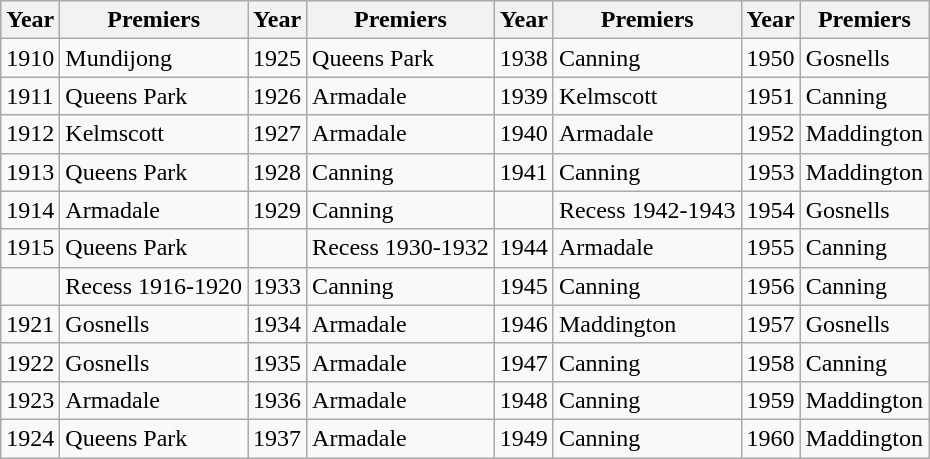<table class="wikitable">
<tr>
<th>Year</th>
<th>Premiers</th>
<th>Year</th>
<th>Premiers</th>
<th>Year</th>
<th>Premiers</th>
<th>Year</th>
<th>Premiers</th>
</tr>
<tr>
<td>1910</td>
<td>Mundijong</td>
<td>1925</td>
<td>Queens Park</td>
<td>1938</td>
<td>Canning</td>
<td>1950</td>
<td>Gosnells</td>
</tr>
<tr>
<td>1911</td>
<td>Queens Park</td>
<td>1926</td>
<td>Armadale</td>
<td>1939</td>
<td>Kelmscott</td>
<td>1951</td>
<td>Canning</td>
</tr>
<tr>
<td>1912</td>
<td>Kelmscott</td>
<td>1927</td>
<td>Armadale</td>
<td>1940</td>
<td>Armadale</td>
<td>1952</td>
<td>Maddington</td>
</tr>
<tr>
<td>1913</td>
<td>Queens Park</td>
<td>1928</td>
<td>Canning</td>
<td>1941</td>
<td>Canning</td>
<td>1953</td>
<td>Maddington</td>
</tr>
<tr>
<td>1914</td>
<td>Armadale</td>
<td>1929</td>
<td>Canning</td>
<td></td>
<td>Recess 1942-1943</td>
<td>1954</td>
<td>Gosnells</td>
</tr>
<tr>
<td>1915</td>
<td>Queens Park</td>
<td></td>
<td>Recess 1930-1932</td>
<td>1944</td>
<td>Armadale</td>
<td>1955</td>
<td>Canning</td>
</tr>
<tr>
<td></td>
<td>Recess 1916-1920</td>
<td>1933</td>
<td>Canning</td>
<td>1945</td>
<td>Canning</td>
<td>1956</td>
<td>Canning</td>
</tr>
<tr>
<td>1921</td>
<td>Gosnells</td>
<td>1934</td>
<td>Armadale</td>
<td>1946</td>
<td>Maddington</td>
<td>1957</td>
<td>Gosnells</td>
</tr>
<tr>
<td>1922</td>
<td>Gosnells</td>
<td>1935</td>
<td>Armadale</td>
<td>1947</td>
<td>Canning</td>
<td>1958</td>
<td>Canning</td>
</tr>
<tr>
<td>1923</td>
<td>Armadale</td>
<td>1936</td>
<td>Armadale</td>
<td>1948</td>
<td>Canning</td>
<td>1959</td>
<td>Maddington</td>
</tr>
<tr>
<td>1924</td>
<td>Queens Park</td>
<td>1937</td>
<td>Armadale</td>
<td>1949</td>
<td>Canning</td>
<td>1960</td>
<td>Maddington</td>
</tr>
</table>
